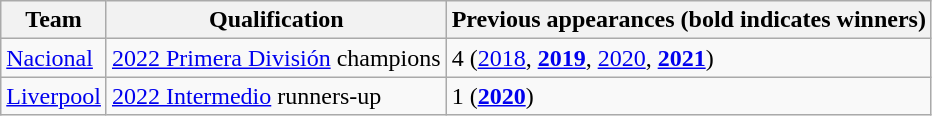<table class="wikitable">
<tr>
<th>Team</th>
<th>Qualification</th>
<th>Previous appearances (bold indicates winners)</th>
</tr>
<tr>
<td><a href='#'>Nacional</a></td>
<td><a href='#'>2022 Primera División</a> champions</td>
<td>4 (<a href='#'>2018</a>, <strong><a href='#'>2019</a></strong>, <a href='#'>2020</a>, <strong><a href='#'>2021</a></strong>)</td>
</tr>
<tr>
<td><a href='#'>Liverpool</a></td>
<td><a href='#'>2022 Intermedio</a> runners-up</td>
<td>1 (<strong><a href='#'>2020</a></strong>)</td>
</tr>
</table>
